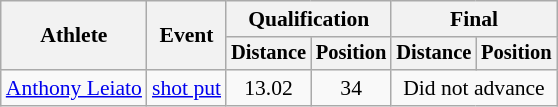<table class=wikitable style="font-size:90%">
<tr>
<th rowspan="2">Athlete</th>
<th rowspan="2">Event</th>
<th colspan="2">Qualification</th>
<th colspan="2">Final</th>
</tr>
<tr style="font-size:95%">
<th>Distance</th>
<th>Position</th>
<th>Distance</th>
<th>Position</th>
</tr>
<tr align=center>
<td align=left><a href='#'>Anthony Leiato</a></td>
<td align=left><a href='#'>shot put</a></td>
<td>13.02</td>
<td>34</td>
<td colspan=2>Did not advance</td>
</tr>
</table>
